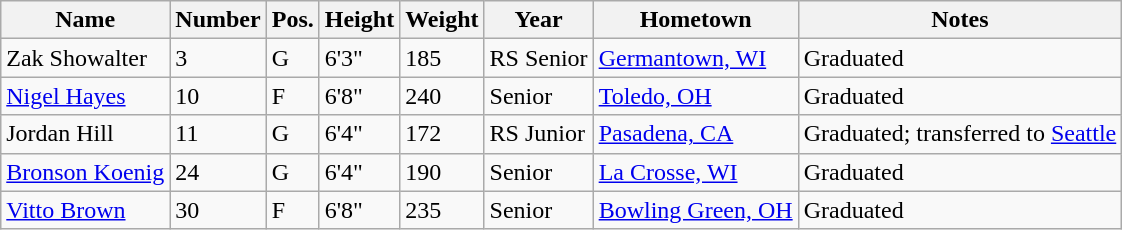<table class="wikitable sortable" border="1">
<tr>
<th>Name</th>
<th>Number</th>
<th>Pos.</th>
<th>Height</th>
<th>Weight</th>
<th>Year</th>
<th>Hometown</th>
<th class="unsortable">Notes</th>
</tr>
<tr>
<td>Zak Showalter</td>
<td>3</td>
<td>G</td>
<td>6'3"</td>
<td>185</td>
<td>RS Senior</td>
<td><a href='#'>Germantown, WI</a></td>
<td>Graduated</td>
</tr>
<tr>
<td><a href='#'>Nigel Hayes</a></td>
<td>10</td>
<td>F</td>
<td>6'8"</td>
<td>240</td>
<td>Senior</td>
<td><a href='#'>Toledo, OH</a></td>
<td>Graduated</td>
</tr>
<tr>
<td>Jordan Hill</td>
<td>11</td>
<td>G</td>
<td>6'4"</td>
<td>172</td>
<td>RS Junior</td>
<td><a href='#'>Pasadena, CA</a></td>
<td>Graduated; transferred to <a href='#'>Seattle</a></td>
</tr>
<tr>
<td><a href='#'>Bronson Koenig</a></td>
<td>24</td>
<td>G</td>
<td>6'4"</td>
<td>190</td>
<td>Senior</td>
<td><a href='#'>La Crosse, WI</a></td>
<td>Graduated</td>
</tr>
<tr>
<td><a href='#'>Vitto Brown</a></td>
<td>30</td>
<td>F</td>
<td>6'8"</td>
<td>235</td>
<td>Senior</td>
<td><a href='#'>Bowling Green, OH</a></td>
<td>Graduated</td>
</tr>
</table>
